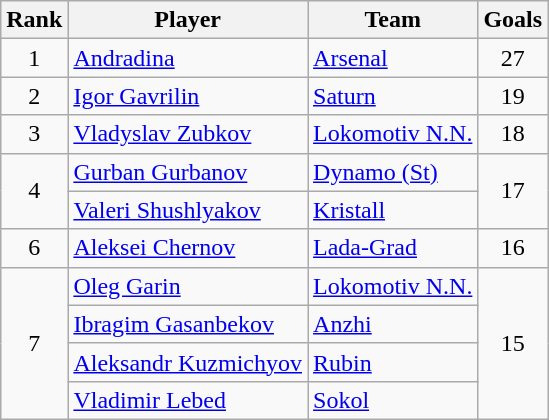<table class="wikitable">
<tr>
<th>Rank</th>
<th>Player</th>
<th>Team</th>
<th>Goals</th>
</tr>
<tr>
<td align=center>1</td>
<td> <a href='#'>Andradina</a></td>
<td><a href='#'>Arsenal</a></td>
<td align=center>27</td>
</tr>
<tr>
<td align=center>2</td>
<td> <a href='#'>Igor Gavrilin</a></td>
<td><a href='#'>Saturn</a></td>
<td align=center>19</td>
</tr>
<tr>
<td align=center>3</td>
<td> <a href='#'>Vladyslav Zubkov</a></td>
<td><a href='#'>Lokomotiv N.N.</a></td>
<td align=center>18</td>
</tr>
<tr>
<td rowspan=2 align=center>4</td>
<td> <a href='#'>Gurban Gurbanov</a></td>
<td><a href='#'>Dynamo (St)</a></td>
<td rowspan=2 align=center>17</td>
</tr>
<tr>
<td> <a href='#'>Valeri Shushlyakov</a></td>
<td><a href='#'>Kristall</a></td>
</tr>
<tr>
<td align=center>6</td>
<td> <a href='#'>Aleksei Chernov</a></td>
<td><a href='#'>Lada-Grad</a></td>
<td align=center>16</td>
</tr>
<tr>
<td rowspan=4 align=center>7</td>
<td> <a href='#'>Oleg Garin</a></td>
<td><a href='#'>Lokomotiv N.N.</a></td>
<td rowspan=4 align=center>15</td>
</tr>
<tr>
<td> <a href='#'>Ibragim Gasanbekov</a></td>
<td><a href='#'>Anzhi</a></td>
</tr>
<tr>
<td> <a href='#'>Aleksandr Kuzmichyov</a></td>
<td><a href='#'>Rubin</a></td>
</tr>
<tr>
<td> <a href='#'>Vladimir Lebed</a></td>
<td><a href='#'>Sokol</a></td>
</tr>
</table>
